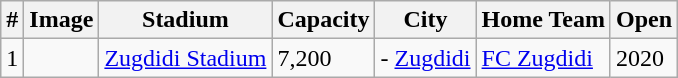<table class="wikitable sortable">
<tr>
<th>#</th>
<th>Image</th>
<th>Stadium</th>
<th>Capacity</th>
<th>City</th>
<th>Home Team</th>
<th>Open</th>
</tr>
<tr>
<td>1</td>
<td></td>
<td><a href='#'>Zugdidi Stadium</a></td>
<td>7,200</td>
<td> - <a href='#'>Zugdidi</a></td>
<td><a href='#'>FC Zugdidi</a></td>
<td>2020</td>
</tr>
</table>
